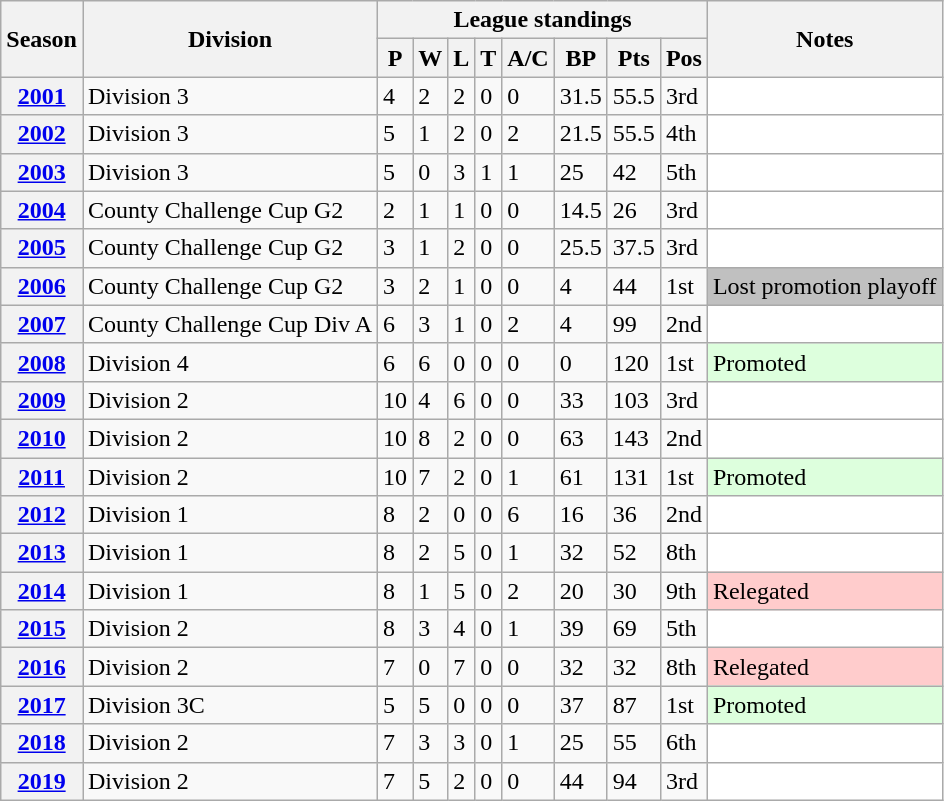<table class="wikitable sortable">
<tr>
<th scope="col" rowspan="2">Season</th>
<th scope="col" rowspan="2">Division</th>
<th scope="col" colspan="8">League standings</th>
<th scope="col" rowspan="2">Notes</th>
</tr>
<tr>
<th scope="col">P</th>
<th scope="col">W</th>
<th scope="col">L</th>
<th scope="col">T</th>
<th scope="col">A/C</th>
<th scope="col">BP</th>
<th scope="col">Pts</th>
<th scope="col">Pos</th>
</tr>
<tr>
<th scope="row"><a href='#'>2001</a></th>
<td>Division 3</td>
<td>4</td>
<td>2</td>
<td>2</td>
<td>0</td>
<td>0</td>
<td>31.5</td>
<td>55.5</td>
<td>3rd</td>
<td style="background: white;"></td>
</tr>
<tr>
<th scope="row"><a href='#'>2002</a></th>
<td>Division 3</td>
<td>5</td>
<td>1</td>
<td>2</td>
<td>0</td>
<td>2</td>
<td>21.5</td>
<td>55.5</td>
<td>4th</td>
<td style="background: white;"></td>
</tr>
<tr>
<th scope="row"><a href='#'>2003</a></th>
<td>Division 3</td>
<td>5</td>
<td>0</td>
<td>3</td>
<td>1</td>
<td>1</td>
<td>25</td>
<td>42</td>
<td>5th</td>
<td style="background: white;"></td>
</tr>
<tr>
<th scope="row"><a href='#'>2004</a></th>
<td>County Challenge Cup G2</td>
<td>2</td>
<td>1</td>
<td>1</td>
<td>0</td>
<td>0</td>
<td>14.5</td>
<td>26</td>
<td>3rd</td>
<td style="background: white;"></td>
</tr>
<tr>
<th scope="row"><a href='#'>2005</a></th>
<td>County Challenge Cup G2</td>
<td>3</td>
<td>1</td>
<td>2</td>
<td>0</td>
<td>0</td>
<td>25.5</td>
<td>37.5</td>
<td>3rd</td>
<td style="background: white;"></td>
</tr>
<tr>
<th scope="row"><a href='#'>2006</a></th>
<td>County Challenge Cup G2</td>
<td>3</td>
<td>2</td>
<td>1</td>
<td>0</td>
<td>0</td>
<td>4</td>
<td>44</td>
<td>1st</td>
<td style="background: silver;">Lost promotion playoff</td>
</tr>
<tr>
<th scope="row"><a href='#'>2007</a></th>
<td>County Challenge Cup Div A</td>
<td>6</td>
<td>3</td>
<td>1</td>
<td>0</td>
<td>2</td>
<td>4</td>
<td>99</td>
<td>2nd</td>
<td style="background: white;"></td>
</tr>
<tr>
<th scope="row"><a href='#'>2008</a></th>
<td>Division 4</td>
<td>6</td>
<td>6</td>
<td>0</td>
<td>0</td>
<td>0</td>
<td>0</td>
<td>120</td>
<td>1st</td>
<td style="background: #dfd;">Promoted</td>
</tr>
<tr>
<th scope="row"><a href='#'>2009</a></th>
<td>Division 2</td>
<td>10</td>
<td>4</td>
<td>6</td>
<td>0</td>
<td>0</td>
<td>33</td>
<td>103</td>
<td>3rd</td>
<td style="background: white;"></td>
</tr>
<tr>
<th scope="row"><a href='#'>2010</a></th>
<td>Division 2</td>
<td>10</td>
<td>8</td>
<td>2</td>
<td>0</td>
<td>0</td>
<td>63</td>
<td>143</td>
<td>2nd</td>
<td style="background: white;"></td>
</tr>
<tr>
<th scope="row"><a href='#'>2011</a></th>
<td>Division 2</td>
<td>10</td>
<td>7</td>
<td>2</td>
<td>0</td>
<td>1</td>
<td>61</td>
<td>131</td>
<td>1st</td>
<td style="background: #dfd;">Promoted</td>
</tr>
<tr>
<th scope="row"><a href='#'>2012</a></th>
<td>Division 1</td>
<td>8</td>
<td>2</td>
<td>0</td>
<td>0</td>
<td>6</td>
<td>16</td>
<td>36</td>
<td>2nd</td>
<td style="background: white;"></td>
</tr>
<tr>
<th scope="row"><a href='#'>2013</a></th>
<td>Division 1</td>
<td>8</td>
<td>2</td>
<td>5</td>
<td>0</td>
<td>1</td>
<td>32</td>
<td>52</td>
<td>8th</td>
<td style="background: white;"></td>
</tr>
<tr>
<th scope="row"><a href='#'>2014</a></th>
<td>Division 1</td>
<td>8</td>
<td>1</td>
<td>5</td>
<td>0</td>
<td>2</td>
<td>20</td>
<td>30</td>
<td>9th</td>
<td style="background: #FFCCCC;">Relegated</td>
</tr>
<tr>
<th scope="row"><a href='#'>2015</a></th>
<td>Division 2</td>
<td>8</td>
<td>3</td>
<td>4</td>
<td>0</td>
<td>1</td>
<td>39</td>
<td>69</td>
<td>5th</td>
<td style="background: white;"></td>
</tr>
<tr>
<th scope="row"><a href='#'>2016</a></th>
<td>Division 2</td>
<td>7</td>
<td>0</td>
<td>7</td>
<td>0</td>
<td>0</td>
<td>32</td>
<td>32</td>
<td>8th</td>
<td style="background: #FFCCCC;">Relegated</td>
</tr>
<tr>
<th scope="row"><a href='#'>2017</a></th>
<td>Division 3C</td>
<td>5</td>
<td>5</td>
<td>0</td>
<td>0</td>
<td>0</td>
<td>37</td>
<td>87</td>
<td>1st</td>
<td style="background: #dfd;">Promoted</td>
</tr>
<tr>
<th scope="row"><a href='#'>2018</a></th>
<td>Division 2</td>
<td>7</td>
<td>3</td>
<td>3</td>
<td>0</td>
<td>1</td>
<td>25</td>
<td>55</td>
<td>6th</td>
<td style="background: white;"></td>
</tr>
<tr>
<th scope="row"><a href='#'>2019</a></th>
<td>Division 2</td>
<td>7</td>
<td>5</td>
<td>2</td>
<td>0</td>
<td>0</td>
<td>44</td>
<td>94</td>
<td>3rd</td>
<td style="background: white;"></td>
</tr>
</table>
